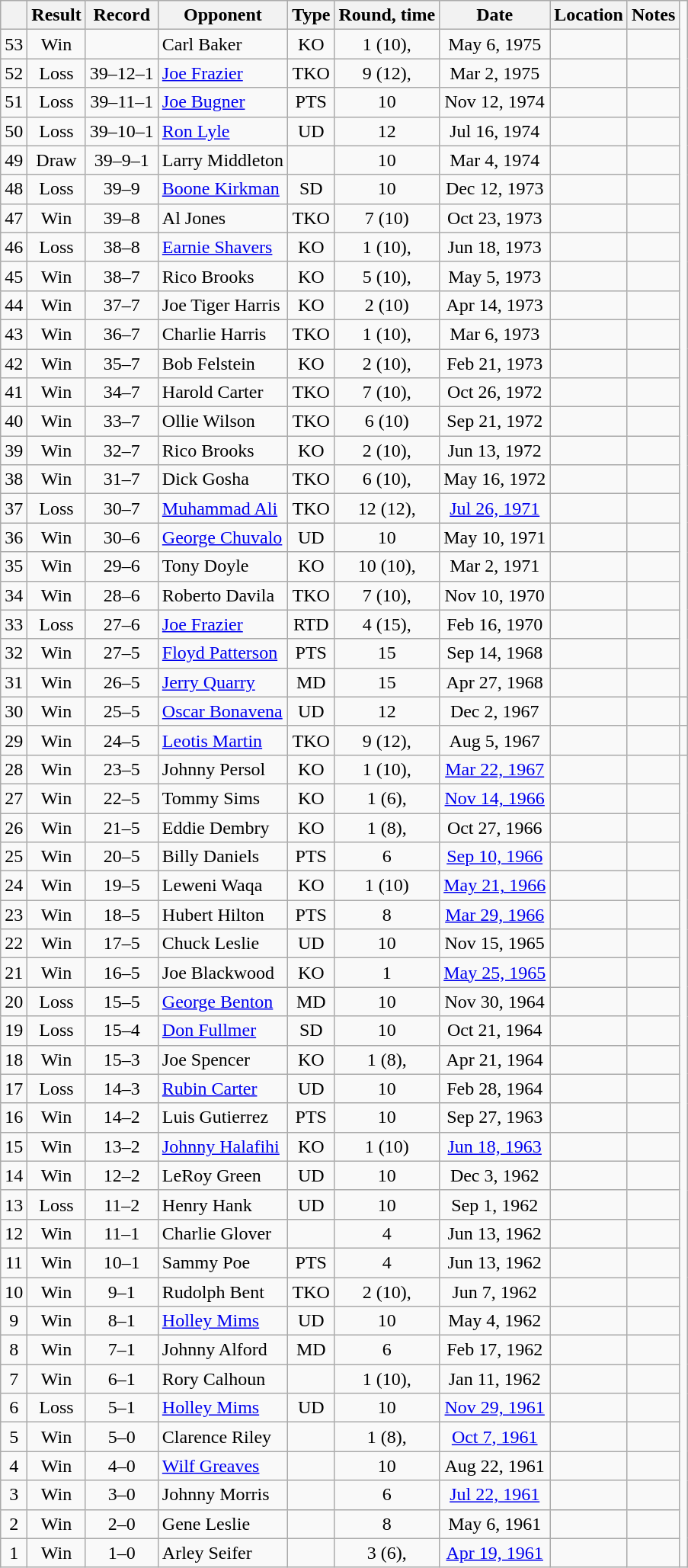<table class="wikitable" style="text-align:center">
<tr>
<th></th>
<th>Result</th>
<th>Record</th>
<th>Opponent</th>
<th>Type</th>
<th>Round, time</th>
<th>Date</th>
<th>Location</th>
<th>Notes</th>
</tr>
<tr>
<td>53</td>
<td>Win</td>
<td></td>
<td style="text-align:left;">Carl Baker</td>
<td>KO</td>
<td>1 (10), </td>
<td>May 6, 1975</td>
<td style="text-align:left;"></td>
<td></td>
</tr>
<tr>
<td>52</td>
<td>Loss</td>
<td>39–12–1</td>
<td style="text-align:left;"><a href='#'>Joe Frazier</a></td>
<td>TKO</td>
<td>9 (12), </td>
<td>Mar 2, 1975</td>
<td style="text-align:left;"></td>
<td></td>
</tr>
<tr>
<td>51</td>
<td>Loss</td>
<td>39–11–1</td>
<td style="text-align:left;"><a href='#'>Joe Bugner</a></td>
<td>PTS</td>
<td>10</td>
<td>Nov 12, 1974</td>
<td style="text-align:left;"></td>
<td></td>
</tr>
<tr>
<td>50</td>
<td>Loss</td>
<td>39–10–1</td>
<td style="text-align:left;"><a href='#'>Ron Lyle</a></td>
<td>UD</td>
<td>12</td>
<td>Jul 16, 1974</td>
<td style="text-align:left;"></td>
<td></td>
</tr>
<tr>
<td>49</td>
<td>Draw</td>
<td>39–9–1</td>
<td style="text-align:left;">Larry Middleton</td>
<td></td>
<td>10</td>
<td>Mar 4, 1974</td>
<td style="text-align:left;"></td>
<td></td>
</tr>
<tr>
<td>48</td>
<td>Loss</td>
<td>39–9</td>
<td style="text-align:left;"><a href='#'>Boone Kirkman</a></td>
<td>SD</td>
<td>10</td>
<td>Dec 12, 1973</td>
<td style="text-align:left;"></td>
<td></td>
</tr>
<tr>
<td>47</td>
<td>Win</td>
<td>39–8</td>
<td style="text-align:left;">Al Jones</td>
<td>TKO</td>
<td>7 (10)</td>
<td>Oct 23, 1973</td>
<td style="text-align:left;"></td>
<td></td>
</tr>
<tr>
<td>46</td>
<td>Loss</td>
<td>38–8</td>
<td style="text-align:left;"><a href='#'>Earnie Shavers</a></td>
<td>KO</td>
<td>1 (10), </td>
<td>Jun 18, 1973</td>
<td style="text-align:left;"></td>
<td></td>
</tr>
<tr>
<td>45</td>
<td>Win</td>
<td>38–7</td>
<td style="text-align:left;">Rico Brooks</td>
<td>KO</td>
<td>5 (10), </td>
<td>May 5, 1973</td>
<td style="text-align:left;"></td>
<td></td>
</tr>
<tr>
<td>44</td>
<td>Win</td>
<td>37–7</td>
<td style="text-align:left;">Joe Tiger Harris</td>
<td>KO</td>
<td>2 (10)</td>
<td>Apr 14, 1973</td>
<td style="text-align:left;"></td>
<td></td>
</tr>
<tr>
<td>43</td>
<td>Win</td>
<td>36–7</td>
<td style="text-align:left;">Charlie Harris</td>
<td>TKO</td>
<td>1 (10), </td>
<td>Mar 6, 1973</td>
<td style="text-align:left;"></td>
<td></td>
</tr>
<tr>
<td>42</td>
<td>Win</td>
<td>35–7</td>
<td style="text-align:left;">Bob Felstein</td>
<td>KO</td>
<td>2 (10), </td>
<td>Feb 21, 1973</td>
<td style="text-align:left;"></td>
<td></td>
</tr>
<tr>
<td>41</td>
<td>Win</td>
<td>34–7</td>
<td style="text-align:left;">Harold Carter</td>
<td>TKO</td>
<td>7 (10), </td>
<td>Oct 26, 1972</td>
<td style="text-align:left;"></td>
<td></td>
</tr>
<tr>
<td>40</td>
<td>Win</td>
<td>33–7</td>
<td style="text-align:left;">Ollie Wilson</td>
<td>TKO</td>
<td>6 (10)</td>
<td>Sep 21, 1972</td>
<td style="text-align:left;"></td>
<td></td>
</tr>
<tr>
<td>39</td>
<td>Win</td>
<td>32–7</td>
<td style="text-align:left;">Rico Brooks</td>
<td>KO</td>
<td>2 (10), </td>
<td>Jun 13, 1972</td>
<td style="text-align:left;"></td>
<td></td>
</tr>
<tr>
<td>38</td>
<td>Win</td>
<td>31–7</td>
<td style="text-align:left;">Dick Gosha</td>
<td>TKO</td>
<td>6 (10), </td>
<td>May 16, 1972</td>
<td style="text-align:left;"></td>
<td></td>
</tr>
<tr>
<td>37</td>
<td>Loss</td>
<td>30–7</td>
<td style="text-align:left;"><a href='#'>Muhammad Ali</a></td>
<td>TKO</td>
<td>12 (12), </td>
<td><a href='#'>Jul 26, 1971</a></td>
<td style="text-align:left;"></td>
<td style="text-align:left;"></td>
</tr>
<tr>
<td>36</td>
<td>Win</td>
<td>30–6</td>
<td style="text-align:left;"><a href='#'>George Chuvalo</a></td>
<td>UD</td>
<td>10</td>
<td>May 10, 1971</td>
<td style="text-align:left;"></td>
<td></td>
</tr>
<tr>
<td>35</td>
<td>Win</td>
<td>29–6</td>
<td style="text-align:left;">Tony Doyle</td>
<td>KO</td>
<td>10 (10), </td>
<td>Mar 2, 1971</td>
<td style="text-align:left;"></td>
<td></td>
</tr>
<tr>
<td>34</td>
<td>Win</td>
<td>28–6</td>
<td style="text-align:left;">Roberto Davila</td>
<td>TKO</td>
<td>7 (10), </td>
<td>Nov 10, 1970</td>
<td style="text-align:left;"></td>
<td></td>
</tr>
<tr>
<td>33</td>
<td>Loss</td>
<td>27–6</td>
<td style="text-align:left;"><a href='#'>Joe Frazier</a></td>
<td>RTD</td>
<td>4 (15), </td>
<td>Feb 16, 1970</td>
<td style="text-align:left;"></td>
<td style="text-align:left;"></td>
</tr>
<tr>
<td>32</td>
<td>Win</td>
<td>27–5</td>
<td style="text-align:left;"><a href='#'>Floyd Patterson</a></td>
<td>PTS</td>
<td>15</td>
<td>Sep 14, 1968</td>
<td style="text-align:left;"></td>
<td style="text-align:left;"></td>
</tr>
<tr>
<td>31</td>
<td>Win</td>
<td>26–5</td>
<td style="text-align:left;"><a href='#'>Jerry Quarry</a></td>
<td>MD</td>
<td>15</td>
<td>Apr 27, 1968</td>
<td style="text-align:left;"></td>
<td style="text-align:left;"></td>
</tr>
<tr>
<td>30</td>
<td>Win</td>
<td>25–5</td>
<td style="text-align:left;"><a href='#'>Oscar Bonavena</a></td>
<td>UD</td>
<td>12</td>
<td>Dec 2, 1967</td>
<td style="text-align:left;"></td>
<td style="text-align:left;"></td>
<td></td>
</tr>
<tr>
<td>29</td>
<td>Win</td>
<td>24–5</td>
<td style="text-align:left;"><a href='#'>Leotis Martin</a></td>
<td>TKO</td>
<td>9 (12), </td>
<td>Aug 5, 1967</td>
<td style="text-align:left;"></td>
<td style="text-align:left;"></td>
<td></td>
</tr>
<tr>
<td>28</td>
<td>Win</td>
<td>23–5</td>
<td style="text-align:left;">Johnny Persol</td>
<td>KO</td>
<td>1 (10), </td>
<td><a href='#'>Mar 22, 1967</a></td>
<td style="text-align:left;"></td>
<td></td>
</tr>
<tr>
<td>27</td>
<td>Win</td>
<td>22–5</td>
<td style="text-align:left;">Tommy Sims</td>
<td>KO</td>
<td>1 (6), </td>
<td><a href='#'>Nov 14, 1966</a></td>
<td style="text-align:left;"></td>
<td></td>
</tr>
<tr>
<td>26</td>
<td>Win</td>
<td>21–5</td>
<td style="text-align:left;">Eddie Dembry</td>
<td>KO</td>
<td>1 (8), </td>
<td>Oct 27, 1966</td>
<td style="text-align:left;"></td>
<td></td>
</tr>
<tr>
<td>25</td>
<td>Win</td>
<td>20–5</td>
<td style="text-align:left;">Billy Daniels</td>
<td>PTS</td>
<td>6</td>
<td><a href='#'>Sep 10, 1966</a></td>
<td style="text-align:left;"></td>
<td></td>
</tr>
<tr>
<td>24</td>
<td>Win</td>
<td>19–5</td>
<td style="text-align:left;">Leweni Waqa</td>
<td>KO</td>
<td>1 (10)</td>
<td><a href='#'>May 21, 1966</a></td>
<td style="text-align:left;"></td>
<td></td>
</tr>
<tr>
<td>23</td>
<td>Win</td>
<td>18–5</td>
<td style="text-align:left;">Hubert Hilton</td>
<td>PTS</td>
<td>8</td>
<td><a href='#'>Mar 29, 1966</a></td>
<td style="text-align:left;"></td>
<td></td>
</tr>
<tr>
<td>22</td>
<td>Win</td>
<td>17–5</td>
<td style="text-align:left;">Chuck Leslie</td>
<td>UD</td>
<td>10</td>
<td>Nov 15, 1965</td>
<td style="text-align:left;"></td>
<td></td>
</tr>
<tr>
<td>21</td>
<td>Win</td>
<td>16–5</td>
<td style="text-align:left;">Joe Blackwood</td>
<td>KO</td>
<td>1</td>
<td><a href='#'>May 25, 1965</a></td>
<td style="text-align:left;"></td>
<td></td>
</tr>
<tr>
<td>20</td>
<td>Loss</td>
<td>15–5</td>
<td style="text-align:left;"><a href='#'>George Benton</a></td>
<td>MD</td>
<td>10</td>
<td>Nov 30, 1964</td>
<td style="text-align:left;"></td>
<td></td>
</tr>
<tr>
<td>19</td>
<td>Loss</td>
<td>15–4</td>
<td style="text-align:left;"><a href='#'>Don Fullmer</a></td>
<td>SD</td>
<td>10</td>
<td>Oct 21, 1964</td>
<td style="text-align:left;"></td>
<td></td>
</tr>
<tr>
<td>18</td>
<td>Win</td>
<td>15–3</td>
<td style="text-align:left;">Joe Spencer</td>
<td>KO</td>
<td>1 (8), </td>
<td>Apr 21, 1964</td>
<td style="text-align:left;"></td>
<td></td>
</tr>
<tr>
<td>17</td>
<td>Loss</td>
<td>14–3</td>
<td style="text-align:left;"><a href='#'>Rubin Carter</a></td>
<td>UD</td>
<td>10</td>
<td>Feb 28, 1964</td>
<td style="text-align:left;"></td>
<td></td>
</tr>
<tr>
<td>16</td>
<td>Win</td>
<td>14–2</td>
<td style="text-align:left;">Luis Gutierrez</td>
<td>PTS</td>
<td>10</td>
<td>Sep 27, 1963</td>
<td style="text-align:left;"></td>
<td></td>
</tr>
<tr>
<td>15</td>
<td>Win</td>
<td>13–2</td>
<td style="text-align:left;"><a href='#'>Johnny Halafihi</a></td>
<td>KO</td>
<td>1 (10)</td>
<td><a href='#'>Jun 18, 1963</a></td>
<td style="text-align:left;"></td>
<td></td>
</tr>
<tr>
<td>14</td>
<td>Win</td>
<td>12–2</td>
<td style="text-align:left;">LeRoy Green</td>
<td>UD</td>
<td>10</td>
<td>Dec 3, 1962</td>
<td style="text-align:left;"></td>
<td></td>
</tr>
<tr>
<td>13</td>
<td>Loss</td>
<td>11–2</td>
<td style="text-align:left;">Henry Hank</td>
<td>UD</td>
<td>10</td>
<td>Sep 1, 1962</td>
<td style="text-align:left;"></td>
<td></td>
</tr>
<tr>
<td>12</td>
<td>Win</td>
<td>11–1</td>
<td style="text-align:left;">Charlie Glover</td>
<td></td>
<td>4</td>
<td>Jun 13, 1962</td>
<td style="text-align:left;"></td>
<td></td>
</tr>
<tr>
<td>11</td>
<td>Win</td>
<td>10–1</td>
<td style="text-align:left;">Sammy Poe</td>
<td>PTS</td>
<td>4</td>
<td>Jun 13, 1962</td>
<td style="text-align:left;"></td>
<td></td>
</tr>
<tr>
<td>10</td>
<td>Win</td>
<td>9–1</td>
<td style="text-align:left;">Rudolph Bent</td>
<td>TKO</td>
<td>2 (10), </td>
<td>Jun 7, 1962</td>
<td style="text-align:left;"></td>
<td></td>
</tr>
<tr>
<td>9</td>
<td>Win</td>
<td>8–1</td>
<td style="text-align:left;"><a href='#'>Holley Mims</a></td>
<td>UD</td>
<td>10</td>
<td>May 4, 1962</td>
<td style="text-align:left;"></td>
<td></td>
</tr>
<tr>
<td>8</td>
<td>Win</td>
<td>7–1</td>
<td style="text-align:left;">Johnny Alford</td>
<td>MD</td>
<td>6</td>
<td>Feb 17, 1962</td>
<td style="text-align:left;"></td>
<td></td>
</tr>
<tr>
<td>7</td>
<td>Win</td>
<td>6–1</td>
<td style="text-align:left;">Rory Calhoun</td>
<td></td>
<td>1 (10), </td>
<td>Jan 11, 1962</td>
<td style="text-align:left;"></td>
<td></td>
</tr>
<tr>
<td>6</td>
<td>Loss</td>
<td>5–1</td>
<td style="text-align:left;"><a href='#'>Holley Mims</a></td>
<td>UD</td>
<td>10</td>
<td><a href='#'>Nov 29, 1961</a></td>
<td style="text-align:left;"></td>
<td></td>
</tr>
<tr>
<td>5</td>
<td>Win</td>
<td>5–0</td>
<td style="text-align:left;">Clarence Riley</td>
<td></td>
<td>1 (8), </td>
<td><a href='#'>Oct 7, 1961</a></td>
<td style="text-align:left;"></td>
<td></td>
</tr>
<tr>
<td>4</td>
<td>Win</td>
<td>4–0</td>
<td style="text-align:left;"><a href='#'>Wilf Greaves</a></td>
<td></td>
<td>10</td>
<td>Aug 22, 1961</td>
<td style="text-align:left;"></td>
<td></td>
</tr>
<tr>
<td>3</td>
<td>Win</td>
<td>3–0</td>
<td style="text-align:left;">Johnny Morris</td>
<td></td>
<td>6</td>
<td><a href='#'>Jul 22, 1961</a></td>
<td style="text-align:left;"></td>
<td></td>
</tr>
<tr>
<td>2</td>
<td>Win</td>
<td>2–0</td>
<td style="text-align:left;">Gene Leslie</td>
<td></td>
<td>8</td>
<td>May 6, 1961</td>
<td style="text-align:left;"></td>
<td></td>
</tr>
<tr>
<td>1</td>
<td>Win</td>
<td>1–0</td>
<td style="text-align:left;">Arley Seifer</td>
<td></td>
<td>3 (6), </td>
<td><a href='#'>Apr 19, 1961</a></td>
<td style="text-align:left;"></td>
<td style="text-align:left;"></td>
</tr>
</table>
